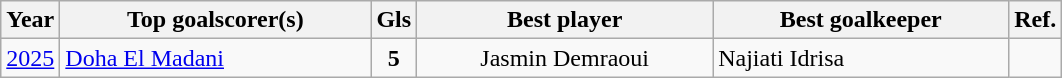<table class="wikitable">
<tr>
<th>Year</th>
<th width="200">Top goalscorer(s)</th>
<th>Gls</th>
<th width="190">Best player</th>
<th width="190">Best goalkeeper</th>
<th>Ref.</th>
</tr>
<tr>
<td> <a href='#'>2025</a></td>
<td> <a href='#'>Doha El Madani</a></td>
<td align=center><strong>5</strong></td>
<td align=center> Jasmin Demraoui</td>
<td> Najiati Idrisa</td>
<td></td>
</tr>
</table>
